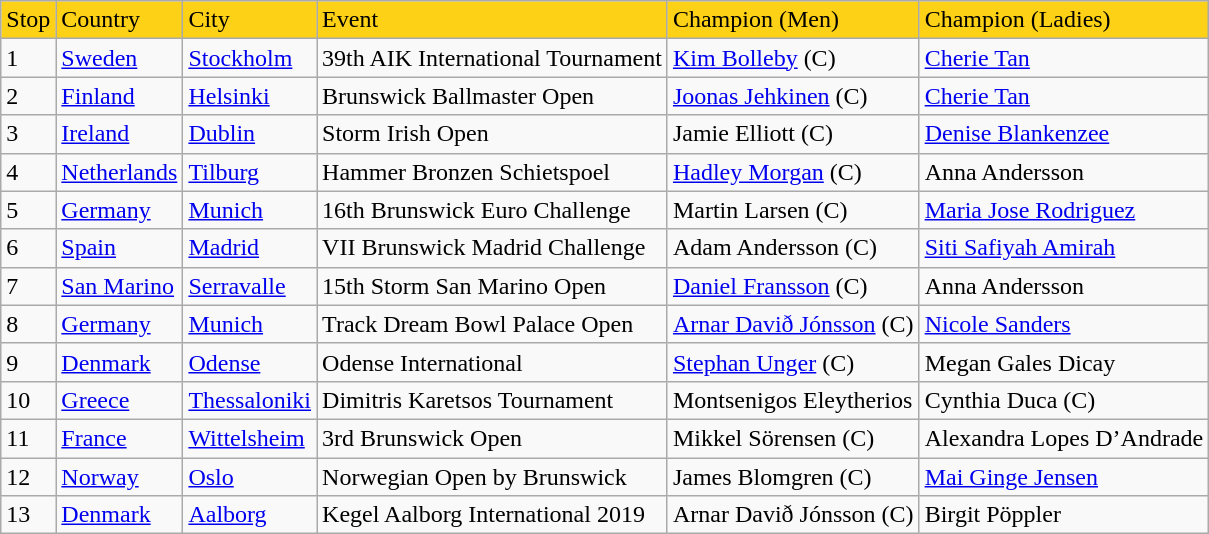<table class="wikitable">
<tr bgcolor="#fcd116">
<td>Stop</td>
<td>Country</td>
<td>City</td>
<td>Event</td>
<td>Champion (Men)</td>
<td>Champion (Ladies)</td>
</tr>
<tr>
<td>1</td>
<td><a href='#'>Sweden</a></td>
<td><a href='#'>Stockholm</a></td>
<td>39th AIK International Tournament</td>
<td><a href='#'>Kim Bolleby</a> (C)</td>
<td><a href='#'>Cherie Tan</a></td>
</tr>
<tr>
<td>2</td>
<td><a href='#'>Finland</a></td>
<td><a href='#'>Helsinki</a></td>
<td>Brunswick Ballmaster Open</td>
<td><a href='#'>Joonas Jehkinen</a> (C)</td>
<td><a href='#'>Cherie Tan</a></td>
</tr>
<tr>
<td>3</td>
<td><a href='#'>Ireland</a></td>
<td><a href='#'>Dublin</a></td>
<td>Storm Irish Open</td>
<td>Jamie Elliott (C)</td>
<td><a href='#'>Denise Blankenzee</a></td>
</tr>
<tr>
<td>4</td>
<td><a href='#'>Netherlands</a></td>
<td><a href='#'>Tilburg</a></td>
<td>Hammer Bronzen Schietspoel</td>
<td><a href='#'>Hadley Morgan</a> (C)</td>
<td>Anna Andersson</td>
</tr>
<tr>
<td>5</td>
<td><a href='#'>Germany</a></td>
<td><a href='#'>Munich</a></td>
<td>16th Brunswick Euro Challenge</td>
<td>Martin Larsen (C)</td>
<td><a href='#'>Maria Jose Rodriguez</a></td>
</tr>
<tr>
<td>6</td>
<td><a href='#'>Spain</a></td>
<td><a href='#'>Madrid</a></td>
<td>VII Brunswick Madrid Challenge</td>
<td>Adam Andersson (C)</td>
<td><a href='#'>Siti Safiyah Amirah</a></td>
</tr>
<tr>
<td>7</td>
<td><a href='#'>San Marino</a></td>
<td><a href='#'>Serravalle</a></td>
<td>15th Storm San Marino Open</td>
<td><a href='#'>Daniel Fransson</a> (C)</td>
<td>Anna Andersson</td>
</tr>
<tr>
<td>8</td>
<td><a href='#'>Germany</a></td>
<td><a href='#'>Munich</a></td>
<td>Track Dream Bowl Palace Open</td>
<td><a href='#'>Arnar Davið Jónsson</a> (C)</td>
<td><a href='#'>Nicole Sanders</a></td>
</tr>
<tr>
<td>9</td>
<td><a href='#'>Denmark</a></td>
<td><a href='#'>Odense</a></td>
<td>Odense International</td>
<td><a href='#'>Stephan Unger</a> (C)</td>
<td>Megan Gales Dicay</td>
</tr>
<tr>
<td>10</td>
<td><a href='#'>Greece</a></td>
<td><a href='#'>Thessaloniki</a></td>
<td>Dimitris Karetsos Tournament</td>
<td>Montsenigos Eleytherios</td>
<td>Cynthia Duca (C)</td>
</tr>
<tr>
<td>11</td>
<td><a href='#'>France</a></td>
<td><a href='#'>Wittelsheim</a></td>
<td>3rd Brunswick Open</td>
<td>Mikkel Sörensen (C)</td>
<td>Alexandra Lopes D’Andrade</td>
</tr>
<tr>
<td>12</td>
<td><a href='#'>Norway</a></td>
<td><a href='#'>Oslo</a></td>
<td>Norwegian Open by Brunswick</td>
<td>James Blomgren (C)</td>
<td><a href='#'>Mai Ginge Jensen</a></td>
</tr>
<tr>
<td>13</td>
<td><a href='#'>Denmark</a></td>
<td><a href='#'>Aalborg</a></td>
<td>Kegel Aalborg International 2019</td>
<td>Arnar Davið Jónsson (C)</td>
<td>Birgit Pöppler</td>
</tr>
</table>
